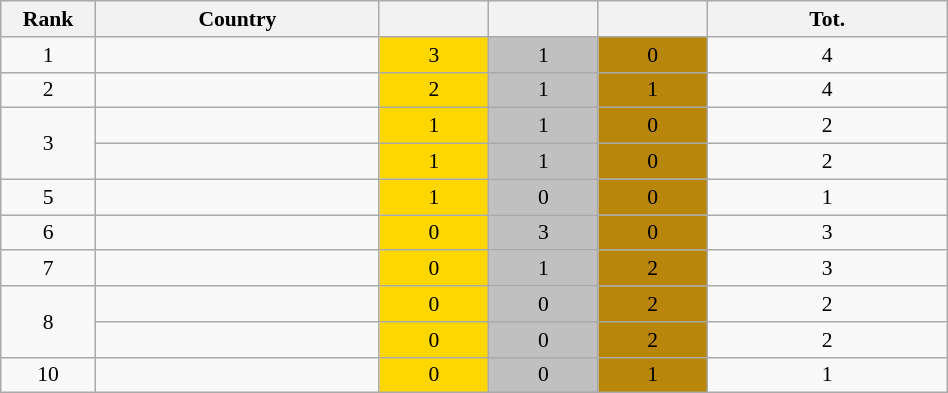<table class=wikitable width=50% cellspacing="1" cellpadding="3" style="border:1px solid #AAAAAA;font-size:90%; text-align:center">
<tr bgcolor="#EFEFEF">
<th width=10%>Rank</th>
<th width=30%>Country</th>
<th></th>
<th></th>
<th></th>
<th>Tot.</th>
</tr>
<tr>
<td>1</td>
<td align=left></td>
<td bgcolor=#ffd700>3</td>
<td bgcolor=#c0c0c0>1</td>
<td bgcolor=#b8860b>0</td>
<td>4</td>
</tr>
<tr>
<td>2</td>
<td align=left></td>
<td bgcolor=#ffd700>2</td>
<td bgcolor=#c0c0c0>1</td>
<td bgcolor=#b8860b>1</td>
<td>4</td>
</tr>
<tr>
<td rowspan="2">3</td>
<td align=left></td>
<td bgcolor=#ffd700>1</td>
<td bgcolor=#c0c0c0>1</td>
<td bgcolor=#b8860b>0</td>
<td>2</td>
</tr>
<tr>
<td align=left></td>
<td bgcolor=#ffd700>1</td>
<td bgcolor=#c0c0c0>1</td>
<td bgcolor=#b8860b>0</td>
<td>2</td>
</tr>
<tr>
<td>5</td>
<td align=left></td>
<td bgcolor=#ffd700>1</td>
<td bgcolor=#c0c0c0>0</td>
<td bgcolor=#b8860b>0</td>
<td>1</td>
</tr>
<tr>
<td>6</td>
<td align=left></td>
<td bgcolor=#ffd700>0</td>
<td bgcolor=#c0c0c0>3</td>
<td bgcolor=#b8860b>0</td>
<td>3</td>
</tr>
<tr>
<td>7</td>
<td align=left></td>
<td bgcolor=#ffd700>0</td>
<td bgcolor=#c0c0c0>1</td>
<td bgcolor=#b8860b>2</td>
<td>3</td>
</tr>
<tr>
<td rowspan="2">8</td>
<td align=left></td>
<td bgcolor=#ffd700>0</td>
<td bgcolor=#c0c0c0>0</td>
<td bgcolor=#b8860b>2</td>
<td>2</td>
</tr>
<tr>
<td align=left></td>
<td bgcolor=#ffd700>0</td>
<td bgcolor=#c0c0c0>0</td>
<td bgcolor=#b8860b>2</td>
<td>2</td>
</tr>
<tr>
<td>10</td>
<td align=left></td>
<td bgcolor=#ffd700>0</td>
<td bgcolor=#c0c0c0>0</td>
<td bgcolor=#b8860b>1</td>
<td>1</td>
</tr>
</table>
